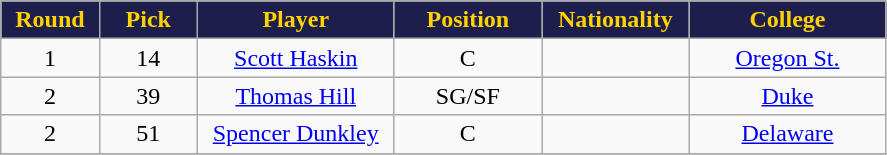<table class="wikitable sortable sortable">
<tr>
<th style="background:#1D1E4B; color:#FFD300" width="10%">Round</th>
<th style="background:#1D1E4B; color:#FFD300" width="10%">Pick</th>
<th style="background:#1D1E4B; color:#FFD300" width="20%">Player</th>
<th style="background:#1D1E4B; color:#FFD300" width="15%">Position</th>
<th style="background:#1D1E4B; color:#FFD300" width="15%">Nationality</th>
<th style="background:#1D1E4B; color:#FFD300" width="20%">College</th>
</tr>
<tr align="center" bgcolor="">
<td>1</td>
<td>14</td>
<td><a href='#'>Scott Haskin</a></td>
<td>C</td>
<td></td>
<td><a href='#'>Oregon St.</a></td>
</tr>
<tr align="center" bgcolor="">
<td>2</td>
<td>39</td>
<td><a href='#'>Thomas Hill</a></td>
<td>SG/SF</td>
<td></td>
<td><a href='#'>Duke</a></td>
</tr>
<tr align="center" bgcolor="">
<td>2</td>
<td>51</td>
<td><a href='#'>Spencer Dunkley</a></td>
<td>C</td>
<td></td>
<td><a href='#'>Delaware</a></td>
</tr>
<tr align="center" bgcolor="">
</tr>
</table>
